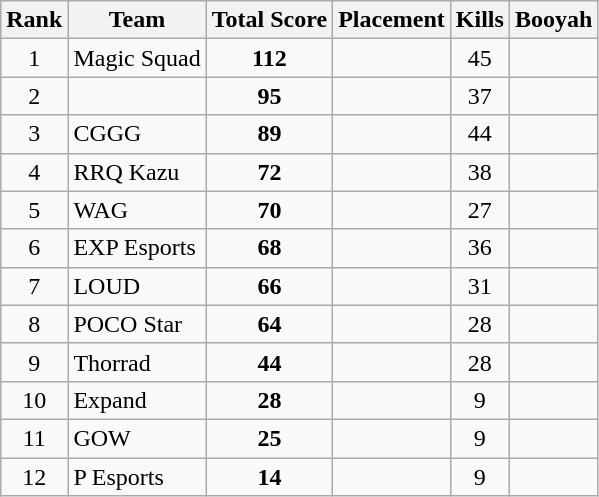<table class="wikitable" style="text-align:center">
<tr>
<th>Rank</th>
<th>Team</th>
<th>Total Score</th>
<th>Placement</th>
<th>Kills</th>
<th>Booyah</th>
</tr>
<tr>
<td>1</td>
<td align=left> Magic Squad</td>
<td><strong>112</strong></td>
<td></td>
<td>45</td>
<td></td>
</tr>
<tr>
<td>2</td>
<td align=left></td>
<td><strong>95</strong></td>
<td></td>
<td>37</td>
<td></td>
</tr>
<tr>
<td>3</td>
<td align=left> CGGG</td>
<td><strong>89</strong></td>
<td></td>
<td>44</td>
<td></td>
</tr>
<tr>
<td>4</td>
<td align=left> RRQ Kazu</td>
<td><strong>72</strong></td>
<td></td>
<td>38</td>
<td></td>
</tr>
<tr>
<td>5</td>
<td align=left> WAG</td>
<td><strong>70</strong></td>
<td></td>
<td>27</td>
<td></td>
</tr>
<tr>
<td>6</td>
<td align=left> EXP Esports</td>
<td><strong>68</strong></td>
<td></td>
<td>36</td>
<td></td>
</tr>
<tr>
<td>7</td>
<td align=left> LOUD</td>
<td><strong>66</strong></td>
<td></td>
<td>31</td>
<td></td>
</tr>
<tr>
<td>8</td>
<td align=left> POCO Star</td>
<td><strong>64</strong></td>
<td></td>
<td>28</td>
<td></td>
</tr>
<tr>
<td>9</td>
<td align=left> Thorrad</td>
<td><strong>44</strong></td>
<td></td>
<td>28</td>
<td></td>
</tr>
<tr>
<td>10</td>
<td align=left> Expand</td>
<td><strong>28</strong></td>
<td></td>
<td>9</td>
<td></td>
</tr>
<tr>
<td>11</td>
<td align=left> GOW</td>
<td><strong>25</strong></td>
<td></td>
<td>9</td>
<td></td>
</tr>
<tr>
<td>12</td>
<td align=left> P Esports</td>
<td><strong>14</strong></td>
<td></td>
<td>9</td>
<td></td>
</tr>
</table>
